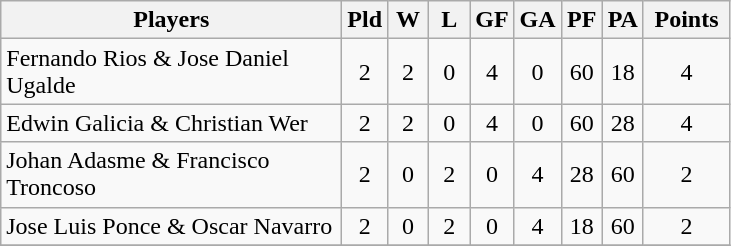<table class=wikitable style="text-align:center">
<tr>
<th width=220>Players</th>
<th width=20>Pld</th>
<th width=20>W</th>
<th width=20>L</th>
<th width=20>GF</th>
<th width=20>GA</th>
<th width=20>PF</th>
<th width=20>PA</th>
<th width=50>Points</th>
</tr>
<tr>
<td align=left> Fernando Rios & Jose Daniel Ugalde</td>
<td>2</td>
<td>2</td>
<td>0</td>
<td>4</td>
<td>0</td>
<td>60</td>
<td>18</td>
<td>4</td>
</tr>
<tr>
<td align=left> Edwin Galicia & Christian Wer</td>
<td>2</td>
<td>2</td>
<td>0</td>
<td>4</td>
<td>0</td>
<td>60</td>
<td>28</td>
<td>4</td>
</tr>
<tr>
<td align=left> Johan Adasme & Francisco Troncoso</td>
<td>2</td>
<td>0</td>
<td>2</td>
<td>0</td>
<td>4</td>
<td>28</td>
<td>60</td>
<td>2</td>
</tr>
<tr>
<td align=left> Jose Luis Ponce & Oscar Navarro</td>
<td>2</td>
<td>0</td>
<td>2</td>
<td>0</td>
<td>4</td>
<td>18</td>
<td>60</td>
<td>2</td>
</tr>
<tr>
</tr>
</table>
